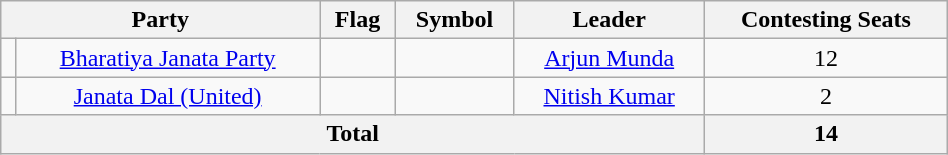<table class="wikitable " width="50%" style="text-align:center">
<tr>
<th colspan="2">Party</th>
<th>Flag</th>
<th>Symbol</th>
<th>Leader</th>
<th>Contesting Seats</th>
</tr>
<tr>
<td></td>
<td><a href='#'>Bharatiya Janata Party</a></td>
<td></td>
<td></td>
<td><a href='#'>Arjun Munda</a></td>
<td>12</td>
</tr>
<tr>
<td></td>
<td><a href='#'>Janata Dal (United)</a></td>
<td></td>
<td></td>
<td><a href='#'>Nitish Kumar</a></td>
<td>2</td>
</tr>
<tr>
<th colspan=5>Total</th>
<th>14</th>
</tr>
</table>
